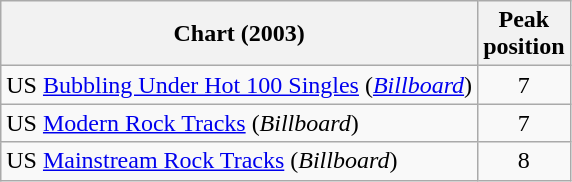<table class="wikitable sortable">
<tr>
<th>Chart (2003)</th>
<th>Peak<br>position</th>
</tr>
<tr>
<td>US <a href='#'>Bubbling Under Hot 100 Singles</a> (<em><a href='#'>Billboard</a></em>)</td>
<td style="text-align:center;">7</td>
</tr>
<tr>
<td>US <a href='#'>Modern Rock Tracks</a> (<em>Billboard</em>)</td>
<td style="text-align:center;">7</td>
</tr>
<tr>
<td>US <a href='#'>Mainstream Rock Tracks</a> (<em>Billboard</em>)</td>
<td style="text-align:center;">8</td>
</tr>
</table>
